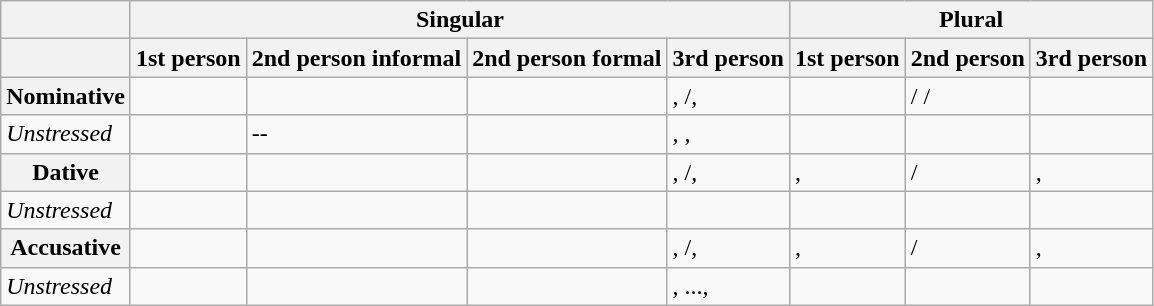<table class="wikitable">
<tr>
<th></th>
<th colspan=4>Singular</th>
<th colspan=3>Plural</th>
</tr>
<tr>
<th></th>
<th>1st person</th>
<th>2nd person informal</th>
<th>2nd person formal</th>
<th>3rd person</th>
<th>1st person</th>
<th>2nd person</th>
<th>3rd person</th>
</tr>
<tr>
<th>Nominative</th>
<td></td>
<td></td>
<td></td>
<td>, /, </td>
<td></td>
<td>/ / </td>
<td></td>
</tr>
<tr>
<td><em>Unstressed</em></td>
<td></td>
<td>--</td>
<td></td>
<td>, , </td>
<td></td>
<td></td>
<td></td>
</tr>
<tr>
<th>Dative</th>
<td></td>
<td></td>
<td></td>
<td>, /, </td>
<td>, </td>
<td> / </td>
<td>, </td>
</tr>
<tr>
<td><em>Unstressed</em></td>
<td></td>
<td></td>
<td></td>
<td></td>
<td></td>
<td></td>
<td></td>
</tr>
<tr>
<th>Accusative</th>
<td></td>
<td></td>
<td></td>
<td>, /, </td>
<td>, </td>
<td> / </td>
<td>, </td>
</tr>
<tr>
<td><em>Unstressed</em></td>
<td></td>
<td></td>
<td></td>
<td>, ..., </td>
<td></td>
<td></td>
<td></td>
</tr>
</table>
